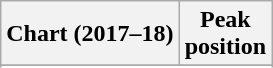<table class="wikitable sortable plainrowheaders" style="text-align:center;">
<tr>
<th scope="col">Chart (2017–18)</th>
<th scope="col">Peak<br>position</th>
</tr>
<tr>
</tr>
<tr>
</tr>
<tr>
</tr>
</table>
